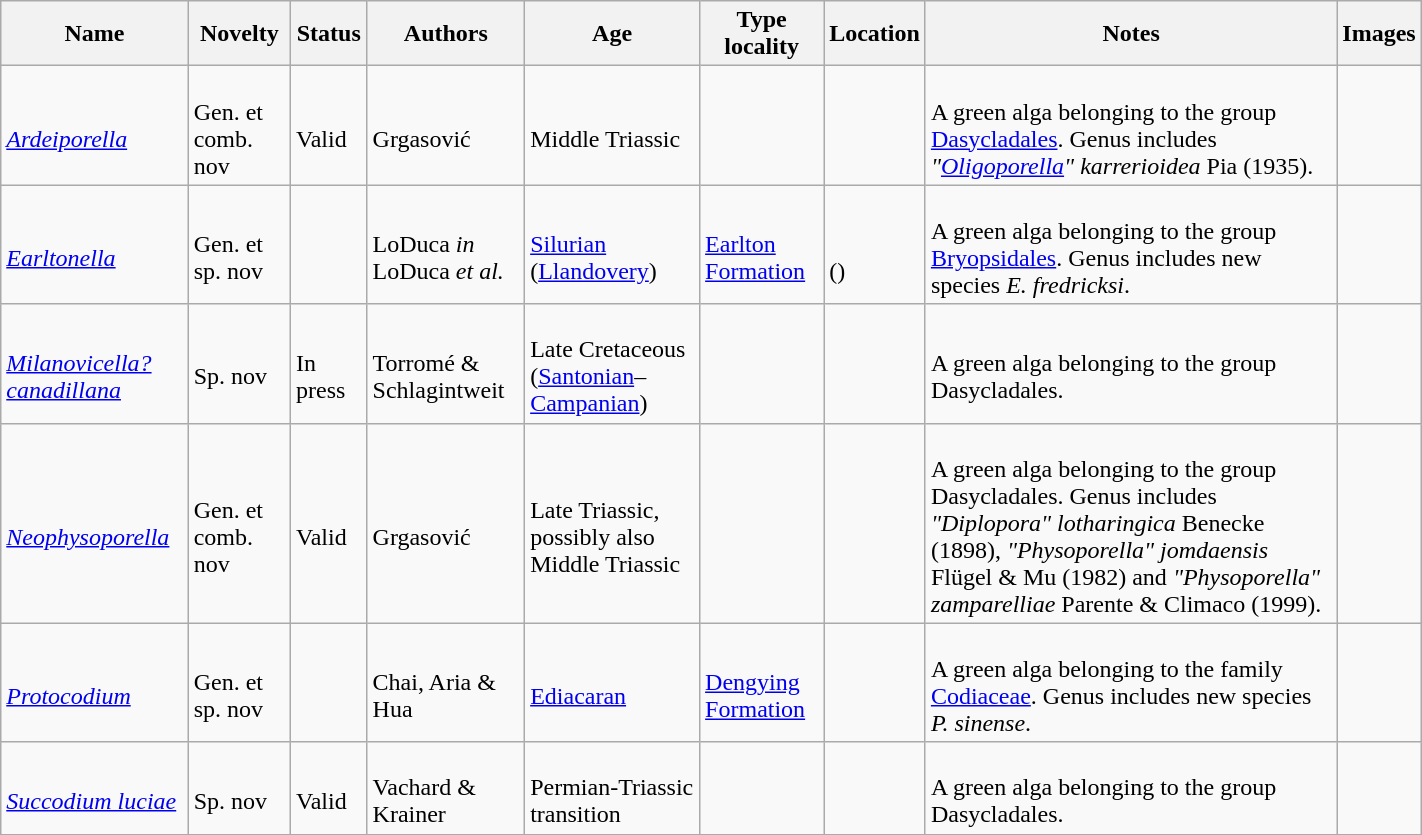<table class="wikitable sortable" align="center" width="75%">
<tr>
<th>Name</th>
<th>Novelty</th>
<th>Status</th>
<th>Authors</th>
<th>Age</th>
<th>Type locality</th>
<th>Location</th>
<th>Notes</th>
<th>Images</th>
</tr>
<tr>
<td><br><em><a href='#'>Ardeiporella</a></em></td>
<td><br>Gen. et comb. nov</td>
<td><br>Valid</td>
<td><br>Grgasović</td>
<td><br>Middle Triassic</td>
<td></td>
<td><br></td>
<td><br>A green alga belonging to the group <a href='#'>Dasycladales</a>. Genus includes <em>"<a href='#'>Oligoporella</a>" karrerioidea</em> Pia (1935).</td>
<td></td>
</tr>
<tr>
<td><br><em><a href='#'>Earltonella</a></em></td>
<td><br>Gen. et sp. nov</td>
<td></td>
<td><br>LoDuca <em>in</em> LoDuca <em>et al.</em></td>
<td><br><a href='#'>Silurian</a> (<a href='#'>Llandovery</a>)</td>
<td><br><a href='#'>Earlton Formation</a></td>
<td><br><br>()</td>
<td><br>A green alga belonging to the group <a href='#'>Bryopsidales</a>. Genus includes new species <em>E. fredricksi</em>.</td>
<td></td>
</tr>
<tr>
<td><br><em><a href='#'>Milanovicella? canadillana</a></em></td>
<td><br>Sp. nov</td>
<td><br>In press</td>
<td><br>Torromé & Schlagintweit</td>
<td><br>Late Cretaceous (<a href='#'>Santonian</a>–<a href='#'>Campanian</a>)</td>
<td></td>
<td><br></td>
<td><br>A green alga belonging to the group Dasycladales.</td>
<td></td>
</tr>
<tr>
<td><br><em><a href='#'>Neophysoporella</a></em></td>
<td><br>Gen. et comb. nov</td>
<td><br>Valid</td>
<td><br>Grgasović</td>
<td><br>Late Triassic, possibly also Middle Triassic</td>
<td></td>
<td><br></td>
<td><br>A green alga belonging to the group Dasycladales. Genus includes <em>"Diplopora" lotharingica</em> Benecke (1898), <em>"Physoporella" jomdaensis</em> Flügel & Mu (1982) and <em>"Physoporella" zamparelliae</em> Parente & Climaco (1999).</td>
<td></td>
</tr>
<tr>
<td><br><em><a href='#'>Protocodium</a></em></td>
<td><br>Gen. et sp. nov</td>
<td></td>
<td><br>Chai, Aria & Hua</td>
<td><br><a href='#'>Ediacaran</a></td>
<td><br><a href='#'>Dengying Formation</a></td>
<td><br></td>
<td><br>A green alga belonging to the family <a href='#'>Codiaceae</a>. Genus includes new species <em>P. sinense</em>.</td>
<td></td>
</tr>
<tr>
<td><br><em><a href='#'>Succodium luciae</a></em></td>
<td><br>Sp. nov</td>
<td><br>Valid</td>
<td><br>Vachard & Krainer</td>
<td><br>Permian-Triassic transition</td>
<td></td>
<td><br></td>
<td><br>A green alga belonging to the group Dasycladales.</td>
<td></td>
</tr>
<tr>
</tr>
</table>
